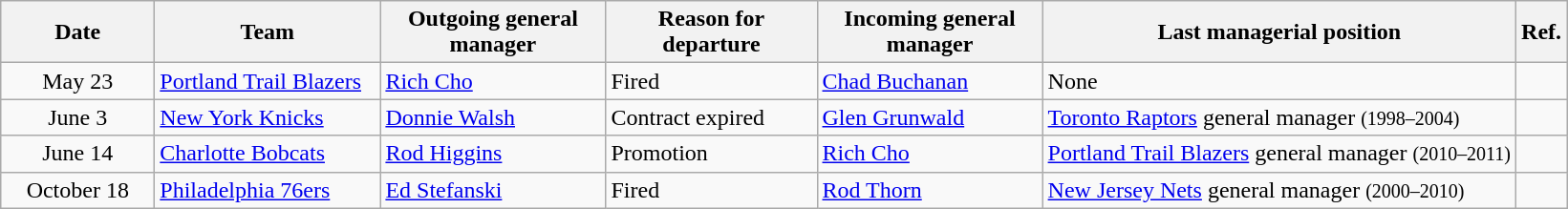<table class="wikitable">
<tr>
<th style="width:100px">Date</th>
<th style="width:150px">Team</th>
<th style="width:150px">Outgoing general manager</th>
<th style="width:140px">Reason for departure</th>
<th style="width:150px">Incoming general manager</th>
<th>Last managerial position</th>
<th>Ref.</th>
</tr>
<tr>
<td align=center>May 23</td>
<td><a href='#'>Portland Trail Blazers</a></td>
<td><a href='#'>Rich Cho</a></td>
<td>Fired</td>
<td><a href='#'>Chad Buchanan</a></td>
<td>None</td>
<td align=center></td>
</tr>
<tr>
<td align=center>June 3</td>
<td><a href='#'>New York Knicks</a></td>
<td><a href='#'>Donnie Walsh</a></td>
<td>Contract expired</td>
<td><a href='#'>Glen Grunwald</a></td>
<td><a href='#'>Toronto Raptors</a> general manager <small>(1998–2004)</small></td>
<td align=center></td>
</tr>
<tr>
<td align=center>June 14</td>
<td><a href='#'>Charlotte Bobcats</a></td>
<td><a href='#'>Rod Higgins</a></td>
<td>Promotion</td>
<td><a href='#'>Rich Cho</a></td>
<td><a href='#'>Portland Trail Blazers</a> general manager <small>(2010–2011)</small></td>
<td align=center></td>
</tr>
<tr>
<td align=center>October 18</td>
<td><a href='#'>Philadelphia 76ers</a></td>
<td><a href='#'>Ed Stefanski</a></td>
<td>Fired</td>
<td><a href='#'>Rod Thorn</a></td>
<td><a href='#'>New Jersey Nets</a> general manager <small>(2000–2010)</small></td>
<td align=center></td>
</tr>
</table>
